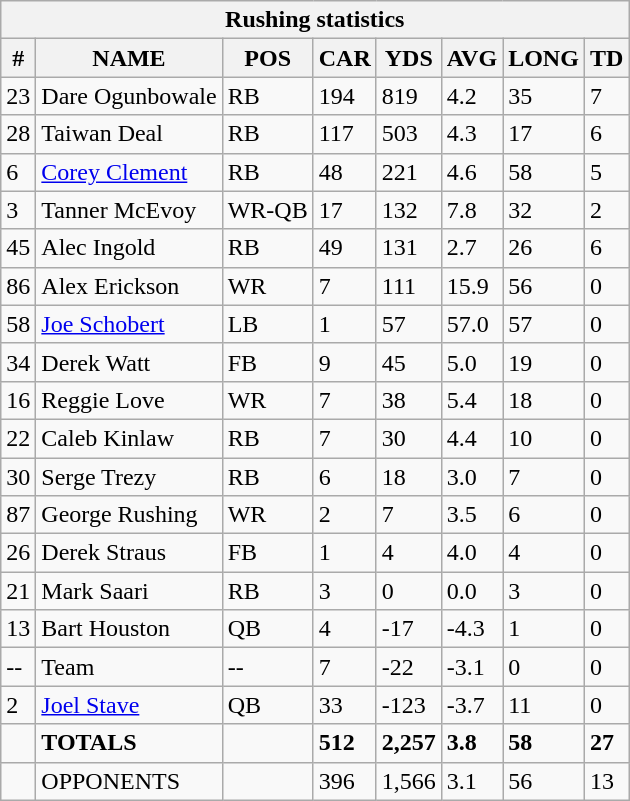<table class="wikitable sortable collapsible collapsed">
<tr>
<th colspan="8">Rushing statistics</th>
</tr>
<tr>
<th>#</th>
<th>NAME</th>
<th>POS</th>
<th>CAR</th>
<th>YDS</th>
<th>AVG</th>
<th>LONG</th>
<th>TD</th>
</tr>
<tr>
<td>23</td>
<td>Dare Ogunbowale</td>
<td>RB</td>
<td>194</td>
<td>819</td>
<td>4.2</td>
<td>35</td>
<td>7</td>
</tr>
<tr>
<td>28</td>
<td>Taiwan Deal</td>
<td>RB</td>
<td>117</td>
<td>503</td>
<td>4.3</td>
<td>17</td>
<td>6</td>
</tr>
<tr>
<td>6</td>
<td><a href='#'>Corey Clement</a></td>
<td>RB</td>
<td>48</td>
<td>221</td>
<td>4.6</td>
<td>58</td>
<td>5</td>
</tr>
<tr>
<td>3</td>
<td>Tanner McEvoy</td>
<td>WR-QB</td>
<td>17</td>
<td>132</td>
<td>7.8</td>
<td>32</td>
<td>2</td>
</tr>
<tr>
<td>45</td>
<td>Alec Ingold</td>
<td>RB</td>
<td>49</td>
<td>131</td>
<td>2.7</td>
<td>26</td>
<td>6</td>
</tr>
<tr>
<td>86</td>
<td>Alex Erickson</td>
<td>WR</td>
<td>7</td>
<td>111</td>
<td>15.9</td>
<td>56</td>
<td>0</td>
</tr>
<tr>
<td>58</td>
<td><a href='#'>Joe Schobert</a></td>
<td>LB</td>
<td>1</td>
<td>57</td>
<td>57.0</td>
<td>57</td>
<td>0</td>
</tr>
<tr>
<td>34</td>
<td>Derek Watt</td>
<td>FB</td>
<td>9</td>
<td>45</td>
<td>5.0</td>
<td>19</td>
<td>0</td>
</tr>
<tr>
<td>16</td>
<td>Reggie Love</td>
<td>WR</td>
<td>7</td>
<td>38</td>
<td>5.4</td>
<td>18</td>
<td>0</td>
</tr>
<tr>
<td>22</td>
<td>Caleb Kinlaw</td>
<td>RB</td>
<td>7</td>
<td>30</td>
<td>4.4</td>
<td>10</td>
<td>0</td>
</tr>
<tr>
<td>30</td>
<td>Serge Trezy</td>
<td>RB</td>
<td>6</td>
<td>18</td>
<td>3.0</td>
<td>7</td>
<td>0</td>
</tr>
<tr>
<td>87</td>
<td>George Rushing</td>
<td>WR</td>
<td>2</td>
<td>7</td>
<td>3.5</td>
<td>6</td>
<td>0</td>
</tr>
<tr>
<td>26</td>
<td>Derek Straus</td>
<td>FB</td>
<td>1</td>
<td>4</td>
<td>4.0</td>
<td>4</td>
<td>0</td>
</tr>
<tr>
<td>21</td>
<td>Mark Saari</td>
<td>RB</td>
<td>3</td>
<td>0</td>
<td>0.0</td>
<td>3</td>
<td>0</td>
</tr>
<tr>
<td>13</td>
<td>Bart Houston</td>
<td>QB</td>
<td>4</td>
<td>-17</td>
<td>-4.3</td>
<td>1</td>
<td>0</td>
</tr>
<tr>
<td>--</td>
<td>Team</td>
<td>--</td>
<td>7</td>
<td>-22</td>
<td>-3.1</td>
<td>0</td>
<td>0</td>
</tr>
<tr>
<td>2</td>
<td><a href='#'>Joel Stave</a></td>
<td>QB</td>
<td>33</td>
<td>-123</td>
<td>-3.7</td>
<td>11</td>
<td>0</td>
</tr>
<tr>
<td></td>
<td><strong>TOTALS</strong></td>
<td></td>
<td><strong>512</strong></td>
<td><strong>2,257</strong></td>
<td><strong>3.8</strong></td>
<td><strong>58</strong></td>
<td><strong>27</strong></td>
</tr>
<tr>
<td></td>
<td>OPPONENTS</td>
<td></td>
<td>396</td>
<td>1,566</td>
<td>3.1</td>
<td>56</td>
<td>13</td>
</tr>
</table>
